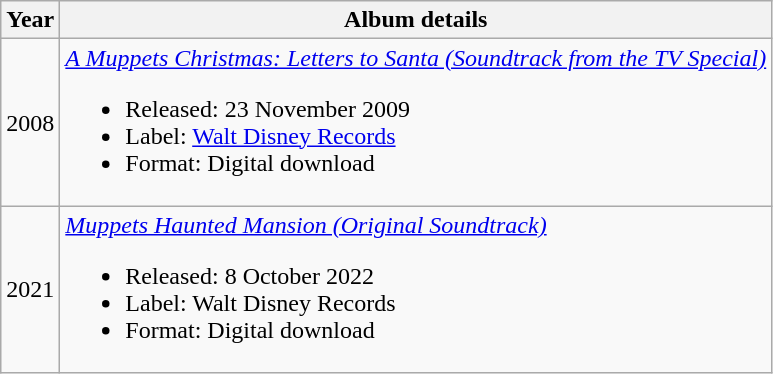<table class="wikitable">
<tr>
<th>Year</th>
<th>Album details</th>
</tr>
<tr>
<td>2008</td>
<td><em><a href='#'>A Muppets Christmas: Letters to Santa (Soundtrack from the TV Special)</a></em><br><ul><li>Released: 23 November 2009</li><li>Label: <a href='#'>Walt Disney Records</a></li><li>Format: Digital download</li></ul></td>
</tr>
<tr>
<td>2021</td>
<td><em><a href='#'>Muppets Haunted Mansion (Original Soundtrack)</a></em><br><ul><li>Released: 8 October 2022</li><li>Label: Walt Disney Records</li><li>Format: Digital download</li></ul></td>
</tr>
</table>
